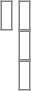<table>
<tr valign = "top">
<td><br><table cellpadding="3" cellspacing="0" border="1" style="background:#ffffff; font-size:69%; border:grey solid 1px; border-collapse:collapse;">
<tr>
<td colspan="2" rowspan="7"><br></td>
</tr>
</table>
</td>
<td><br><table cellpadding="3" cellspacing="0" border="1" style="background:#ffffff; font-size:69%; border:grey solid 1px; border-collapse:collapse;">
<tr>
<td colspan="5" rowspan="5"><br></td>
</tr>
</table>
<table cellpadding="3" cellspacing="0" border="1" style="background:#ffffff; font-size:69%; border:grey solid 1px; border-collapse:collapse;">
<tr>
<td><br></td>
</tr>
</table>
<table cellpadding="3" cellspacing="0" border="1" style="background:#ffffff; font-size:69%; border:grey solid 1px; border-collapse:collapse;">
<tr>
<td><br></td>
</tr>
</table>
</td>
</tr>
</table>
